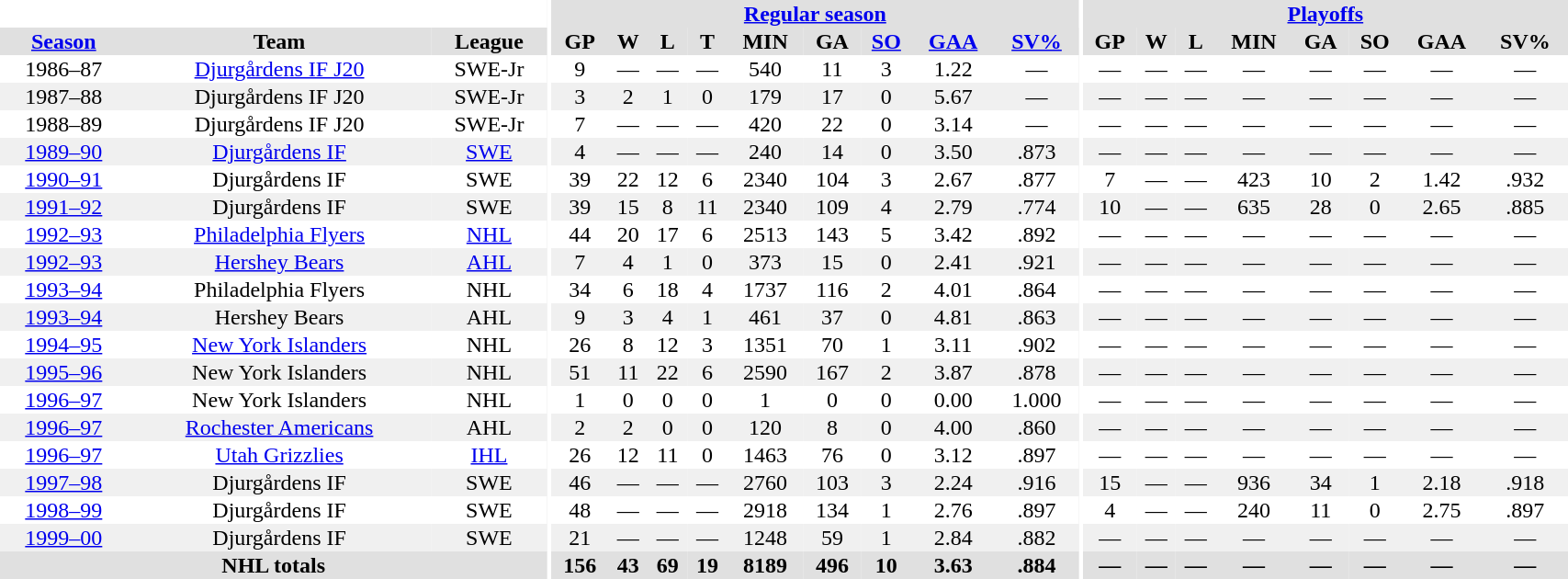<table border="0" cellpadding="1" cellspacing="0" style="width:90%; text-align:center;">
<tr bgcolor="#e0e0e0">
<th colspan="3" bgcolor="#ffffff"></th>
<th rowspan="99" bgcolor="#ffffff"></th>
<th colspan="9" bgcolor="#e0e0e0"><a href='#'>Regular season</a></th>
<th rowspan="99" bgcolor="#ffffff"></th>
<th colspan="8" bgcolor="#e0e0e0"><a href='#'>Playoffs</a></th>
</tr>
<tr bgcolor="#e0e0e0">
<th><a href='#'>Season</a></th>
<th>Team</th>
<th>League</th>
<th>GP</th>
<th>W</th>
<th>L</th>
<th>T</th>
<th>MIN</th>
<th>GA</th>
<th><a href='#'>SO</a></th>
<th><a href='#'>GAA</a></th>
<th><a href='#'>SV%</a></th>
<th>GP</th>
<th>W</th>
<th>L</th>
<th>MIN</th>
<th>GA</th>
<th>SO</th>
<th>GAA</th>
<th>SV%</th>
</tr>
<tr>
<td>1986–87</td>
<td><a href='#'>Djurgårdens IF J20</a></td>
<td>SWE-Jr</td>
<td>9</td>
<td>—</td>
<td>—</td>
<td>—</td>
<td>540</td>
<td>11</td>
<td>3</td>
<td>1.22</td>
<td>—</td>
<td>—</td>
<td>—</td>
<td>—</td>
<td>—</td>
<td>—</td>
<td>—</td>
<td>—</td>
<td>—</td>
</tr>
<tr bgcolor="#f0f0f0">
<td>1987–88</td>
<td>Djurgårdens IF J20</td>
<td>SWE-Jr</td>
<td>3</td>
<td>2</td>
<td>1</td>
<td>0</td>
<td>179</td>
<td>17</td>
<td>0</td>
<td>5.67</td>
<td>—</td>
<td>—</td>
<td>—</td>
<td>—</td>
<td>—</td>
<td>—</td>
<td>—</td>
<td>—</td>
<td>—</td>
</tr>
<tr>
<td>1988–89</td>
<td>Djurgårdens IF J20</td>
<td>SWE-Jr</td>
<td>7</td>
<td>—</td>
<td>—</td>
<td>—</td>
<td>420</td>
<td>22</td>
<td>0</td>
<td>3.14</td>
<td>—</td>
<td>—</td>
<td>—</td>
<td>—</td>
<td>—</td>
<td>—</td>
<td>—</td>
<td>—</td>
<td>—</td>
</tr>
<tr bgcolor="#f0f0f0">
<td><a href='#'>1989–90</a></td>
<td><a href='#'>Djurgårdens IF</a></td>
<td><a href='#'>SWE</a></td>
<td>4</td>
<td>—</td>
<td>—</td>
<td>—</td>
<td>240</td>
<td>14</td>
<td>0</td>
<td>3.50</td>
<td>.873</td>
<td>—</td>
<td>—</td>
<td>—</td>
<td>—</td>
<td>—</td>
<td>—</td>
<td>—</td>
<td>—</td>
</tr>
<tr>
<td><a href='#'>1990–91</a></td>
<td>Djurgårdens IF</td>
<td>SWE</td>
<td>39</td>
<td>22</td>
<td>12</td>
<td>6</td>
<td>2340</td>
<td>104</td>
<td>3</td>
<td>2.67</td>
<td>.877</td>
<td>7</td>
<td>—</td>
<td>—</td>
<td>423</td>
<td>10</td>
<td>2</td>
<td>1.42</td>
<td>.932</td>
</tr>
<tr bgcolor="#f0f0f0">
<td><a href='#'>1991–92</a></td>
<td>Djurgårdens IF</td>
<td>SWE</td>
<td>39</td>
<td>15</td>
<td>8</td>
<td>11</td>
<td>2340</td>
<td>109</td>
<td>4</td>
<td>2.79</td>
<td>.774</td>
<td>10</td>
<td>—</td>
<td>—</td>
<td>635</td>
<td>28</td>
<td>0</td>
<td>2.65</td>
<td>.885</td>
</tr>
<tr>
<td><a href='#'>1992–93</a></td>
<td><a href='#'>Philadelphia Flyers</a></td>
<td><a href='#'>NHL</a></td>
<td>44</td>
<td>20</td>
<td>17</td>
<td>6</td>
<td>2513</td>
<td>143</td>
<td>5</td>
<td>3.42</td>
<td>.892</td>
<td>—</td>
<td>—</td>
<td>—</td>
<td>—</td>
<td>—</td>
<td>—</td>
<td>—</td>
<td>—</td>
</tr>
<tr bgcolor="#f0f0f0">
<td><a href='#'>1992–93</a></td>
<td><a href='#'>Hershey Bears</a></td>
<td><a href='#'>AHL</a></td>
<td>7</td>
<td>4</td>
<td>1</td>
<td>0</td>
<td>373</td>
<td>15</td>
<td>0</td>
<td>2.41</td>
<td>.921</td>
<td>—</td>
<td>—</td>
<td>—</td>
<td>—</td>
<td>—</td>
<td>—</td>
<td>—</td>
<td>—</td>
</tr>
<tr>
<td><a href='#'>1993–94</a></td>
<td>Philadelphia Flyers</td>
<td>NHL</td>
<td>34</td>
<td>6</td>
<td>18</td>
<td>4</td>
<td>1737</td>
<td>116</td>
<td>2</td>
<td>4.01</td>
<td>.864</td>
<td>—</td>
<td>—</td>
<td>—</td>
<td>—</td>
<td>—</td>
<td>—</td>
<td>—</td>
<td>—</td>
</tr>
<tr bgcolor="#f0f0f0">
<td><a href='#'>1993–94</a></td>
<td>Hershey Bears</td>
<td>AHL</td>
<td>9</td>
<td>3</td>
<td>4</td>
<td>1</td>
<td>461</td>
<td>37</td>
<td>0</td>
<td>4.81</td>
<td>.863</td>
<td>—</td>
<td>—</td>
<td>—</td>
<td>—</td>
<td>—</td>
<td>—</td>
<td>—</td>
<td>—</td>
</tr>
<tr>
<td><a href='#'>1994–95</a></td>
<td><a href='#'>New York Islanders</a></td>
<td>NHL</td>
<td>26</td>
<td>8</td>
<td>12</td>
<td>3</td>
<td>1351</td>
<td>70</td>
<td>1</td>
<td>3.11</td>
<td>.902</td>
<td>—</td>
<td>—</td>
<td>—</td>
<td>—</td>
<td>—</td>
<td>—</td>
<td>—</td>
<td>—</td>
</tr>
<tr bgcolor="#f0f0f0">
<td><a href='#'>1995–96</a></td>
<td>New York Islanders</td>
<td>NHL</td>
<td>51</td>
<td>11</td>
<td>22</td>
<td>6</td>
<td>2590</td>
<td>167</td>
<td>2</td>
<td>3.87</td>
<td>.878</td>
<td>—</td>
<td>—</td>
<td>—</td>
<td>—</td>
<td>—</td>
<td>—</td>
<td>—</td>
<td>—</td>
</tr>
<tr>
<td><a href='#'>1996–97</a></td>
<td>New York Islanders</td>
<td>NHL</td>
<td>1</td>
<td>0</td>
<td>0</td>
<td>0</td>
<td>1</td>
<td>0</td>
<td>0</td>
<td>0.00</td>
<td>1.000</td>
<td>—</td>
<td>—</td>
<td>—</td>
<td>—</td>
<td>—</td>
<td>—</td>
<td>—</td>
<td>—</td>
</tr>
<tr bgcolor="#f0f0f0">
<td><a href='#'>1996–97</a></td>
<td><a href='#'>Rochester Americans</a></td>
<td>AHL</td>
<td>2</td>
<td>2</td>
<td>0</td>
<td>0</td>
<td>120</td>
<td>8</td>
<td>0</td>
<td>4.00</td>
<td>.860</td>
<td>—</td>
<td>—</td>
<td>—</td>
<td>—</td>
<td>—</td>
<td>—</td>
<td>—</td>
<td>—</td>
</tr>
<tr>
<td><a href='#'>1996–97</a></td>
<td><a href='#'>Utah Grizzlies</a></td>
<td><a href='#'>IHL</a></td>
<td>26</td>
<td>12</td>
<td>11</td>
<td>0</td>
<td>1463</td>
<td>76</td>
<td>0</td>
<td>3.12</td>
<td>.897</td>
<td>—</td>
<td>—</td>
<td>—</td>
<td>—</td>
<td>—</td>
<td>—</td>
<td>—</td>
<td>—</td>
</tr>
<tr bgcolor="#f0f0f0">
<td><a href='#'>1997–98</a></td>
<td>Djurgårdens IF</td>
<td>SWE</td>
<td>46</td>
<td>—</td>
<td>—</td>
<td>—</td>
<td>2760</td>
<td>103</td>
<td>3</td>
<td>2.24</td>
<td>.916</td>
<td>15</td>
<td>—</td>
<td>—</td>
<td>936</td>
<td>34</td>
<td>1</td>
<td>2.18</td>
<td>.918</td>
</tr>
<tr>
<td><a href='#'>1998–99</a></td>
<td>Djurgårdens IF</td>
<td>SWE</td>
<td>48</td>
<td>—</td>
<td>—</td>
<td>—</td>
<td>2918</td>
<td>134</td>
<td>1</td>
<td>2.76</td>
<td>.897</td>
<td>4</td>
<td>—</td>
<td>—</td>
<td>240</td>
<td>11</td>
<td>0</td>
<td>2.75</td>
<td>.897</td>
</tr>
<tr bgcolor="#f0f0f0">
<td><a href='#'>1999–00</a></td>
<td>Djurgårdens IF</td>
<td>SWE</td>
<td>21</td>
<td>—</td>
<td>—</td>
<td>—</td>
<td>1248</td>
<td>59</td>
<td>1</td>
<td>2.84</td>
<td>.882</td>
<td>—</td>
<td>—</td>
<td>—</td>
<td>—</td>
<td>—</td>
<td>—</td>
<td>—</td>
<td>—</td>
</tr>
<tr bgcolor="#e0e0e0">
<th colspan=3>NHL totals</th>
<th>156</th>
<th>43</th>
<th>69</th>
<th>19</th>
<th>8189</th>
<th>496</th>
<th>10</th>
<th>3.63</th>
<th>.884</th>
<th>—</th>
<th>—</th>
<th>—</th>
<th>—</th>
<th>—</th>
<th>—</th>
<th>—</th>
<th>—</th>
</tr>
</table>
